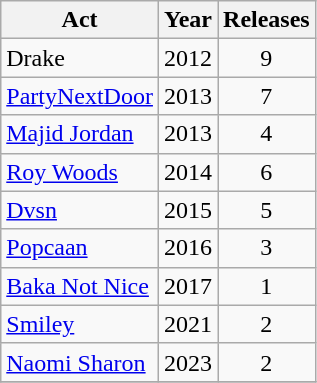<table class="wikitable sortable">
<tr>
<th>Act</th>
<th>Year</th>
<th>Releases</th>
</tr>
<tr>
<td>Drake</td>
<td style="text-align:center;">2012</td>
<td style="text-align:center;">9</td>
</tr>
<tr>
<td><a href='#'>PartyNextDoor</a></td>
<td style="text-align:center;">2013</td>
<td style="text-align:center;">7</td>
</tr>
<tr>
<td><a href='#'>Majid Jordan</a></td>
<td style="text-align:center;">2013</td>
<td style="text-align:center;">4</td>
</tr>
<tr>
<td><a href='#'>Roy Woods</a></td>
<td style="text-align:center;">2014</td>
<td style="text-align:center;">6</td>
</tr>
<tr>
<td><a href='#'>Dvsn</a></td>
<td style="text-align:center;">2015</td>
<td style="text-align:center;">5</td>
</tr>
<tr>
<td><a href='#'>Popcaan</a></td>
<td style="text-align:center;">2016</td>
<td style="text-align:center;">3</td>
</tr>
<tr>
<td><a href='#'>Baka Not Nice</a></td>
<td style="text-align:center;">2017</td>
<td style="text-align:center;">1</td>
</tr>
<tr>
<td><a href='#'>Smiley</a></td>
<td style="text-align:center;">2021</td>
<td style="text-align:center;">2</td>
</tr>
<tr>
<td><a href='#'>Naomi Sharon</a></td>
<td style="text-align:center;">2023</td>
<td style="text-align:center;">2</td>
</tr>
<tr>
</tr>
</table>
